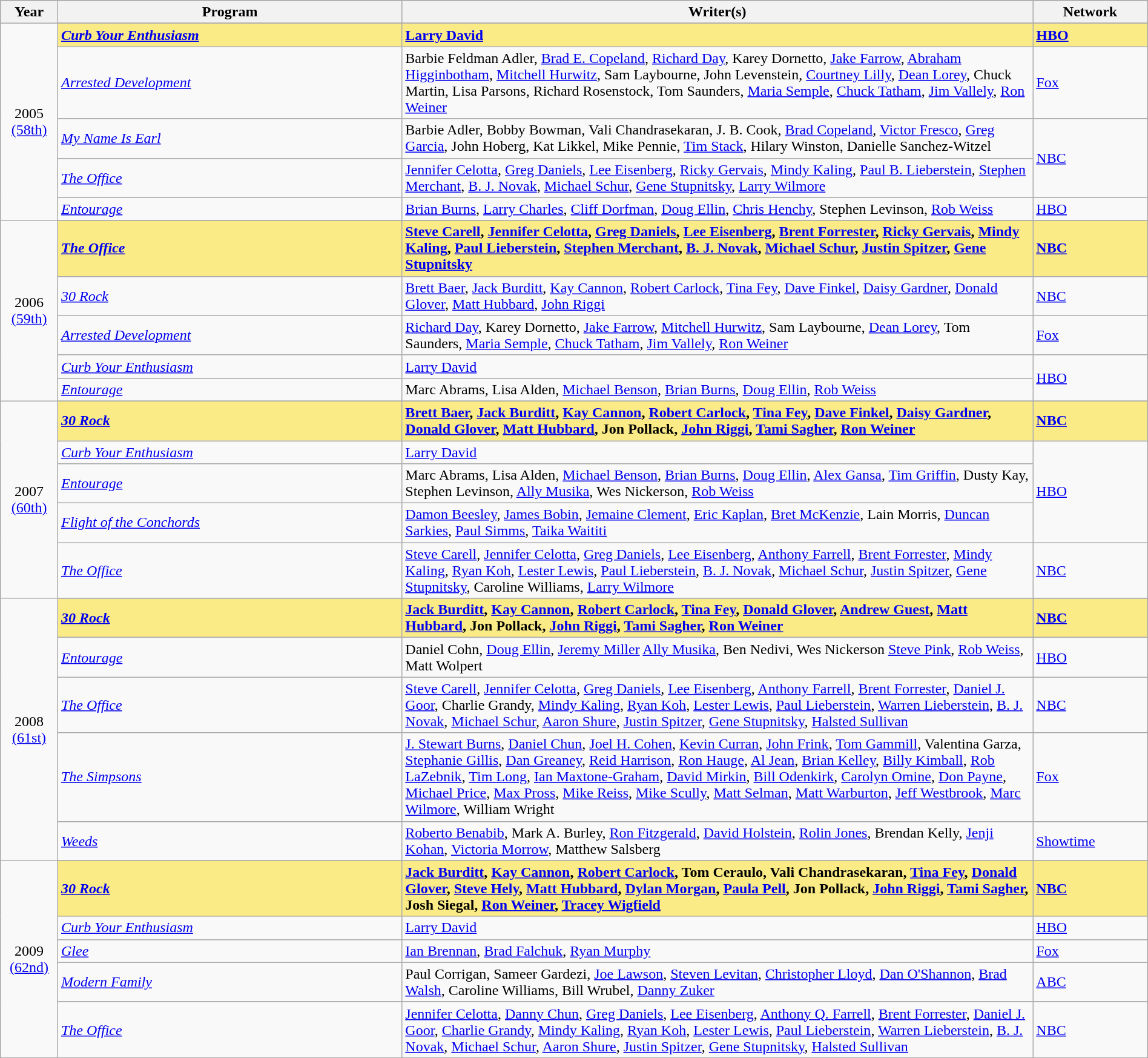<table class="wikitable" style="width:100%">
<tr bgcolor="#bebebe">
<th width="5%">Year</th>
<th width="30%">Program</th>
<th width="55%">Writer(s)</th>
<th width="10%">Network</th>
</tr>
<tr>
<td rowspan=6 style="text-align:center">2005<br><a href='#'>(58th)</a><br></td>
</tr>
<tr style="background:#FAEB86">
<td><strong><em><a href='#'>Curb Your Enthusiasm</a></em></strong></td>
<td><strong><a href='#'>Larry David</a></strong></td>
<td><strong><a href='#'>HBO</a></strong></td>
</tr>
<tr>
<td><em><a href='#'>Arrested Development</a></em></td>
<td>Barbie Feldman Adler, <a href='#'>Brad E. Copeland</a>, <a href='#'>Richard Day</a>, Karey Dornetto, <a href='#'>Jake Farrow</a>, <a href='#'>Abraham Higginbotham</a>, <a href='#'>Mitchell Hurwitz</a>, Sam Laybourne, John Levenstein, <a href='#'>Courtney Lilly</a>, <a href='#'>Dean Lorey</a>, Chuck Martin, Lisa Parsons, Richard Rosenstock, Tom Saunders, <a href='#'>Maria Semple</a>, <a href='#'>Chuck Tatham</a>, <a href='#'>Jim Vallely</a>, <a href='#'>Ron Weiner</a></td>
<td><a href='#'>Fox</a></td>
</tr>
<tr>
<td><em><a href='#'>My Name Is Earl</a></em></td>
<td>Barbie Adler, Bobby Bowman, Vali Chandrasekaran, J. B. Cook, <a href='#'>Brad Copeland</a>, <a href='#'>Victor Fresco</a>, <a href='#'>Greg Garcia</a>, John Hoberg, Kat Likkel, Mike Pennie, <a href='#'>Tim Stack</a>, Hilary Winston, Danielle Sanchez-Witzel</td>
<td rowspan=2><a href='#'>NBC</a></td>
</tr>
<tr>
<td><em><a href='#'>The Office</a></em></td>
<td><a href='#'>Jennifer Celotta</a>, <a href='#'>Greg Daniels</a>, <a href='#'>Lee Eisenberg</a>, <a href='#'>Ricky Gervais</a>, <a href='#'>Mindy Kaling</a>, <a href='#'>Paul B. Lieberstein</a>, <a href='#'>Stephen Merchant</a>, <a href='#'>B. J. Novak</a>, <a href='#'>Michael Schur</a>, <a href='#'>Gene Stupnitsky</a>, <a href='#'>Larry Wilmore</a></td>
</tr>
<tr>
<td><em><a href='#'>Entourage</a></em></td>
<td><a href='#'>Brian Burns</a>, <a href='#'>Larry Charles</a>, <a href='#'>Cliff Dorfman</a>, <a href='#'>Doug Ellin</a>, <a href='#'>Chris Henchy</a>, Stephen Levinson, <a href='#'>Rob Weiss</a></td>
<td><a href='#'>HBO</a></td>
</tr>
<tr>
<td rowspan=6 style="text-align:center">2006<br><a href='#'>(59th)</a><br></td>
</tr>
<tr style="background:#FAEB86">
<td><strong><em><a href='#'>The Office</a></em></strong></td>
<td><strong><a href='#'>Steve Carell</a>, <a href='#'>Jennifer Celotta</a>, <a href='#'>Greg Daniels</a>, <a href='#'>Lee Eisenberg</a>, <a href='#'>Brent Forrester</a>, <a href='#'>Ricky Gervais</a>, <a href='#'>Mindy Kaling</a>, <a href='#'>Paul Lieberstein</a>, <a href='#'>Stephen Merchant</a>, <a href='#'>B. J. Novak</a>, <a href='#'>Michael Schur</a>, <a href='#'>Justin Spitzer</a>, <a href='#'>Gene Stupnitsky</a></strong></td>
<td><strong><a href='#'>NBC</a></strong></td>
</tr>
<tr>
<td><em><a href='#'>30 Rock</a></em></td>
<td><a href='#'>Brett Baer</a>, <a href='#'>Jack Burditt</a>, <a href='#'>Kay Cannon</a>, <a href='#'>Robert Carlock</a>, <a href='#'>Tina Fey</a>, <a href='#'>Dave Finkel</a>, <a href='#'>Daisy Gardner</a>, <a href='#'>Donald Glover</a>, <a href='#'>Matt Hubbard</a>, <a href='#'>John Riggi</a></td>
<td><a href='#'>NBC</a></td>
</tr>
<tr>
<td><em><a href='#'>Arrested Development</a></em></td>
<td><a href='#'>Richard Day</a>, Karey Dornetto, <a href='#'>Jake Farrow</a>, <a href='#'>Mitchell Hurwitz</a>, Sam Laybourne, <a href='#'>Dean Lorey</a>, Tom Saunders, <a href='#'>Maria Semple</a>, <a href='#'>Chuck Tatham</a>, <a href='#'>Jim Vallely</a>, <a href='#'>Ron Weiner</a></td>
<td><a href='#'>Fox</a></td>
</tr>
<tr>
<td><em><a href='#'>Curb Your Enthusiasm</a></em></td>
<td><a href='#'>Larry David</a></td>
<td rowspan=2><a href='#'>HBO</a></td>
</tr>
<tr>
<td><em><a href='#'>Entourage</a></em></td>
<td>Marc Abrams, Lisa Alden, <a href='#'>Michael Benson</a>, <a href='#'>Brian Burns</a>, <a href='#'>Doug Ellin</a>, <a href='#'>Rob Weiss</a></td>
</tr>
<tr>
<td rowspan=6 style="text-align:center">2007<br><a href='#'>(60th)</a><br></td>
</tr>
<tr style="background:#FAEB86">
<td><strong><em><a href='#'>30 Rock</a></em></strong></td>
<td><strong><a href='#'>Brett Baer</a>, <a href='#'>Jack Burditt</a>, <a href='#'>Kay Cannon</a>, <a href='#'>Robert Carlock</a>, <a href='#'>Tina Fey</a>, <a href='#'>Dave Finkel</a>, <a href='#'>Daisy Gardner</a>, <a href='#'>Donald Glover</a>, <a href='#'>Matt Hubbard</a>, Jon Pollack, <a href='#'>John Riggi</a>, <a href='#'>Tami Sagher</a>, <a href='#'>Ron Weiner</a></strong></td>
<td><strong><a href='#'>NBC</a></strong></td>
</tr>
<tr>
<td><em><a href='#'>Curb Your Enthusiasm</a></em></td>
<td><a href='#'>Larry David</a></td>
<td rowspan=3><a href='#'>HBO</a></td>
</tr>
<tr>
<td><em><a href='#'>Entourage</a></em></td>
<td>Marc Abrams, Lisa Alden, <a href='#'>Michael Benson</a>, <a href='#'>Brian Burns</a>, <a href='#'>Doug Ellin</a>, <a href='#'>Alex Gansa</a>, <a href='#'>Tim Griffin</a>, Dusty Kay, Stephen Levinson, <a href='#'>Ally Musika</a>, Wes Nickerson, <a href='#'>Rob Weiss</a></td>
</tr>
<tr>
<td><em><a href='#'>Flight of the Conchords</a></em></td>
<td><a href='#'>Damon Beesley</a>, <a href='#'>James Bobin</a>, <a href='#'>Jemaine Clement</a>, <a href='#'>Eric Kaplan</a>, <a href='#'>Bret McKenzie</a>, Lain Morris, <a href='#'>Duncan Sarkies</a>, <a href='#'>Paul Simms</a>, <a href='#'>Taika Waititi</a></td>
</tr>
<tr>
<td><em><a href='#'>The Office</a></em></td>
<td><a href='#'>Steve Carell</a>, <a href='#'>Jennifer Celotta</a>, <a href='#'>Greg Daniels</a>, <a href='#'>Lee Eisenberg</a>, <a href='#'>Anthony Farrell</a>, <a href='#'>Brent Forrester</a>, <a href='#'>Mindy Kaling</a>, <a href='#'>Ryan Koh</a>, <a href='#'>Lester Lewis</a>, <a href='#'>Paul Lieberstein</a>, <a href='#'>B. J. Novak</a>, <a href='#'>Michael Schur</a>, <a href='#'>Justin Spitzer</a>, <a href='#'>Gene Stupnitsky</a>, Caroline Williams, <a href='#'>Larry Wilmore</a></td>
<td><a href='#'>NBC</a></td>
</tr>
<tr>
<td rowspan=6 style="text-align:center">2008<br><a href='#'>(61st)</a><br></td>
</tr>
<tr style="background:#FAEB86">
<td><strong><em><a href='#'>30 Rock</a></em></strong></td>
<td><strong><a href='#'>Jack Burditt</a>, <a href='#'>Kay Cannon</a>, <a href='#'>Robert Carlock</a>, <a href='#'>Tina Fey</a>, <a href='#'>Donald Glover</a>, <a href='#'>Andrew Guest</a>, <a href='#'>Matt Hubbard</a>, Jon Pollack, <a href='#'>John Riggi</a>, <a href='#'>Tami Sagher</a>, <a href='#'>Ron Weiner</a></strong></td>
<td><strong><a href='#'>NBC</a></strong></td>
</tr>
<tr>
<td><em><a href='#'>Entourage</a></em></td>
<td>Daniel Cohn, <a href='#'>Doug Ellin</a>, <a href='#'>Jeremy Miller</a> <a href='#'>Ally Musika</a>, Ben Nedivi, Wes Nickerson <a href='#'>Steve Pink</a>, <a href='#'>Rob Weiss</a>, Matt Wolpert</td>
<td><a href='#'>HBO</a></td>
</tr>
<tr>
<td><em><a href='#'>The Office</a></em></td>
<td><a href='#'>Steve Carell</a>, <a href='#'>Jennifer Celotta</a>, <a href='#'>Greg Daniels</a>, <a href='#'>Lee Eisenberg</a>, <a href='#'>Anthony Farrell</a>, <a href='#'>Brent Forrester</a>, <a href='#'>Daniel J. Goor</a>, Charlie Grandy, <a href='#'>Mindy Kaling</a>, <a href='#'>Ryan Koh</a>, <a href='#'>Lester Lewis</a>, <a href='#'>Paul Lieberstein</a>, <a href='#'>Warren Lieberstein</a>, <a href='#'>B. J. Novak</a>, <a href='#'>Michael Schur</a>, <a href='#'>Aaron Shure</a>, <a href='#'>Justin Spitzer</a>, <a href='#'>Gene Stupnitsky</a>, <a href='#'>Halsted Sullivan</a></td>
<td><a href='#'>NBC</a></td>
</tr>
<tr>
<td><em><a href='#'>The Simpsons</a></em></td>
<td><a href='#'>J. Stewart Burns</a>, <a href='#'>Daniel Chun</a>, <a href='#'>Joel H. Cohen</a>, <a href='#'>Kevin Curran</a>, <a href='#'>John Frink</a>, <a href='#'>Tom Gammill</a>, Valentina Garza, <a href='#'>Stephanie Gillis</a>, <a href='#'>Dan Greaney</a>, <a href='#'>Reid Harrison</a>, <a href='#'>Ron Hauge</a>, <a href='#'>Al Jean</a>, <a href='#'>Brian Kelley</a>, <a href='#'>Billy Kimball</a>, <a href='#'>Rob LaZebnik</a>, <a href='#'>Tim Long</a>, <a href='#'>Ian Maxtone-Graham</a>, <a href='#'>David Mirkin</a>, <a href='#'>Bill Odenkirk</a>, <a href='#'>Carolyn Omine</a>, <a href='#'>Don Payne</a>, <a href='#'>Michael Price</a>, <a href='#'>Max Pross</a>, <a href='#'>Mike Reiss</a>, <a href='#'>Mike Scully</a>, <a href='#'>Matt Selman</a>, <a href='#'>Matt Warburton</a>, <a href='#'>Jeff Westbrook</a>, <a href='#'>Marc Wilmore</a>, William Wright</td>
<td><a href='#'>Fox</a></td>
</tr>
<tr>
<td><em><a href='#'>Weeds</a></em></td>
<td><a href='#'>Roberto Benabib</a>, Mark A. Burley, <a href='#'>Ron Fitzgerald</a>, <a href='#'>David Holstein</a>, <a href='#'>Rolin Jones</a>, Brendan Kelly, <a href='#'>Jenji Kohan</a>, <a href='#'>Victoria Morrow</a>, Matthew Salsberg</td>
<td><a href='#'>Showtime</a></td>
</tr>
<tr>
<td rowspan=6 style="text-align:center">2009<br><a href='#'>(62nd)</a><br></td>
</tr>
<tr style="background:#FAEB86">
<td><strong><em><a href='#'>30 Rock</a></em></strong></td>
<td><strong><a href='#'>Jack Burditt</a>, <a href='#'>Kay Cannon</a>, <a href='#'>Robert Carlock</a>, Tom Ceraulo, Vali Chandrasekaran, <a href='#'>Tina Fey</a>, <a href='#'>Donald Glover</a>, <a href='#'>Steve Hely</a>, <a href='#'>Matt Hubbard</a>, <a href='#'>Dylan Morgan</a>, <a href='#'>Paula Pell</a>, Jon Pollack, <a href='#'>John Riggi</a>, <a href='#'>Tami Sagher</a>, Josh Siegal, <a href='#'>Ron Weiner</a>, <a href='#'>Tracey Wigfield</a></strong></td>
<td><strong><a href='#'>NBC</a></strong></td>
</tr>
<tr>
<td><em><a href='#'>Curb Your Enthusiasm</a></em></td>
<td><a href='#'>Larry David</a></td>
<td><a href='#'>HBO</a></td>
</tr>
<tr>
<td><em><a href='#'>Glee</a></em></td>
<td><a href='#'>Ian Brennan</a>, <a href='#'>Brad Falchuk</a>, <a href='#'>Ryan Murphy</a></td>
<td><a href='#'>Fox</a></td>
</tr>
<tr>
<td><em><a href='#'>Modern Family</a></em></td>
<td>Paul Corrigan, Sameer Gardezi, <a href='#'>Joe Lawson</a>, <a href='#'>Steven Levitan</a>, <a href='#'>Christopher Lloyd</a>, <a href='#'>Dan O'Shannon</a>, <a href='#'>Brad Walsh</a>, Caroline Williams, Bill Wrubel, <a href='#'>Danny Zuker</a></td>
<td><a href='#'>ABC</a></td>
</tr>
<tr>
<td><em><a href='#'>The Office</a></em></td>
<td><a href='#'>Jennifer Celotta</a>, <a href='#'>Danny Chun</a>, <a href='#'>Greg Daniels</a>, <a href='#'>Lee Eisenberg</a>, <a href='#'>Anthony Q. Farrell</a>, <a href='#'>Brent Forrester</a>, <a href='#'>Daniel J. Goor</a>, <a href='#'>Charlie Grandy</a>, <a href='#'>Mindy Kaling</a>, <a href='#'>Ryan Koh</a>, <a href='#'>Lester Lewis</a>, <a href='#'>Paul Lieberstein</a>, <a href='#'>Warren Lieberstein</a>, <a href='#'>B. J. Novak</a>, <a href='#'>Michael Schur</a>, <a href='#'>Aaron Shure</a>, <a href='#'>Justin Spitzer</a>, <a href='#'>Gene Stupnitsky</a>, <a href='#'>Halsted Sullivan</a></td>
<td><a href='#'>NBC</a></td>
</tr>
<tr>
</tr>
</table>
